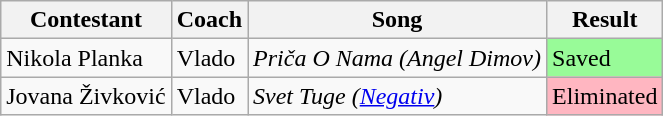<table class="wikitable">
<tr>
<th>Contestant</th>
<th>Coach</th>
<th>Song</th>
<th>Result</th>
</tr>
<tr>
<td>Nikola Planka</td>
<td>Vlado</td>
<td><em>Priča O Nama (Angel Dimov)</em></td>
<td style="background:palegreen;">Saved</td>
</tr>
<tr>
<td>Jovana Živković</td>
<td>Vlado</td>
<td><em>Svet Tuge (<a href='#'>Negativ</a>)</em></td>
<td style="background:lightpink;">Eliminated</td>
</tr>
</table>
